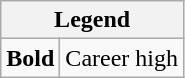<table class="wikitable">
<tr>
<th colspan="2">Legend</th>
</tr>
<tr>
<td><strong>Bold</strong></td>
<td>Career high</td>
</tr>
</table>
